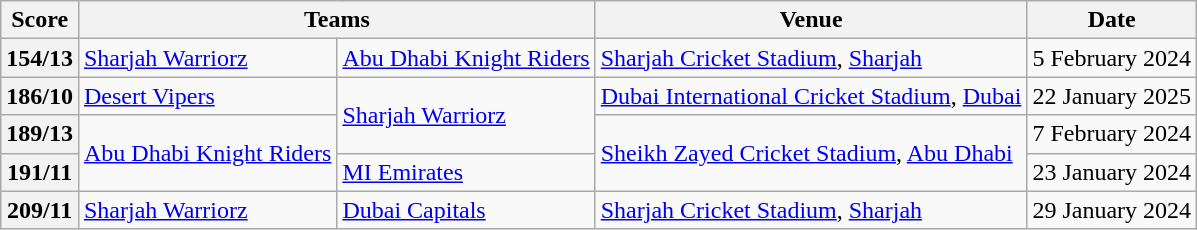<table class="wikitable">
<tr>
<th>Score</th>
<th colspan="2">Teams</th>
<th>Venue</th>
<th>Date</th>
</tr>
<tr>
<th>154/13</th>
<td><a href='#'>Sharjah Warriorz</a></td>
<td><a href='#'>Abu Dhabi Knight Riders</a></td>
<td><a href='#'>Sharjah Cricket Stadium</a>, <a href='#'>Sharjah</a></td>
<td>5 February 2024</td>
</tr>
<tr>
<th>186/10</th>
<td><a href='#'>Desert Vipers</a></td>
<td rowspan="2"><a href='#'>Sharjah Warriorz</a></td>
<td><a href='#'>Dubai International Cricket Stadium</a>, <a href='#'>Dubai</a></td>
<td>22 January 2025</td>
</tr>
<tr>
<th>189/13</th>
<td rowspan="2"><a href='#'>Abu Dhabi Knight Riders</a></td>
<td rowspan="2"><a href='#'>Sheikh Zayed Cricket Stadium</a>, <a href='#'>Abu Dhabi</a></td>
<td>7 February 2024</td>
</tr>
<tr>
<th>191/11</th>
<td><a href='#'>MI Emirates</a></td>
<td>23 January 2024</td>
</tr>
<tr>
<th>209/11</th>
<td><a href='#'>Sharjah Warriorz</a></td>
<td><a href='#'>Dubai Capitals</a></td>
<td><a href='#'>Sharjah Cricket Stadium</a>, <a href='#'>Sharjah</a></td>
<td>29 January 2024</td>
</tr>
</table>
